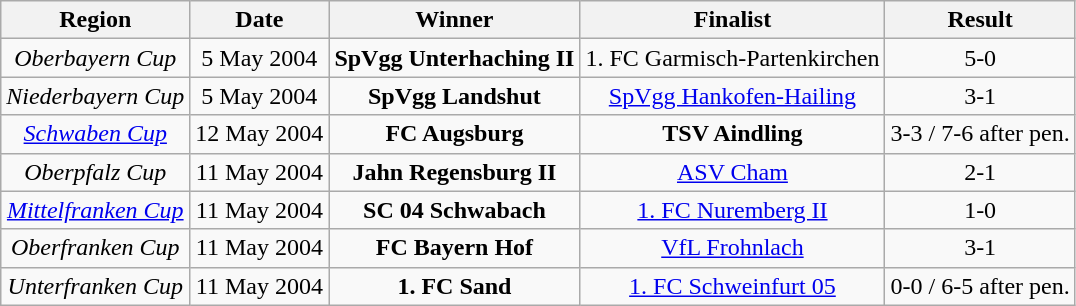<table class="wikitable">
<tr>
<th>Region</th>
<th>Date</th>
<th>Winner</th>
<th>Finalist</th>
<th>Result</th>
</tr>
<tr align="center">
<td><em>Oberbayern Cup</em></td>
<td>5 May 2004</td>
<td><strong>SpVgg Unterhaching II</strong></td>
<td>1. FC Garmisch-Partenkirchen</td>
<td>5-0</td>
</tr>
<tr align="center">
<td><em>Niederbayern Cup</em></td>
<td>5 May 2004</td>
<td><strong>SpVgg Landshut</strong></td>
<td><a href='#'>SpVgg Hankofen-Hailing</a></td>
<td>3-1</td>
</tr>
<tr align="center">
<td><em><a href='#'>Schwaben Cup</a></em></td>
<td>12 May 2004</td>
<td><strong>FC Augsburg</strong></td>
<td><strong>TSV Aindling</strong></td>
<td>3-3 / 7-6 after pen.</td>
</tr>
<tr align="center">
<td><em>Oberpfalz Cup</em></td>
<td>11 May 2004</td>
<td><strong>Jahn Regensburg II</strong></td>
<td><a href='#'>ASV Cham</a></td>
<td>2-1</td>
</tr>
<tr align="center">
<td><em><a href='#'>Mittelfranken Cup</a></em></td>
<td>11 May 2004</td>
<td><strong>SC 04 Schwabach</strong></td>
<td><a href='#'>1. FC Nuremberg II</a></td>
<td>1-0</td>
</tr>
<tr align="center">
<td><em>Oberfranken Cup</em></td>
<td>11 May 2004</td>
<td><strong>FC Bayern Hof</strong></td>
<td><a href='#'>VfL Frohnlach</a></td>
<td>3-1</td>
</tr>
<tr align="center">
<td><em>Unterfranken Cup</em></td>
<td>11 May 2004</td>
<td><strong>1. FC Sand</strong></td>
<td><a href='#'>1. FC Schweinfurt 05</a></td>
<td>0-0 / 6-5 after pen.</td>
</tr>
</table>
